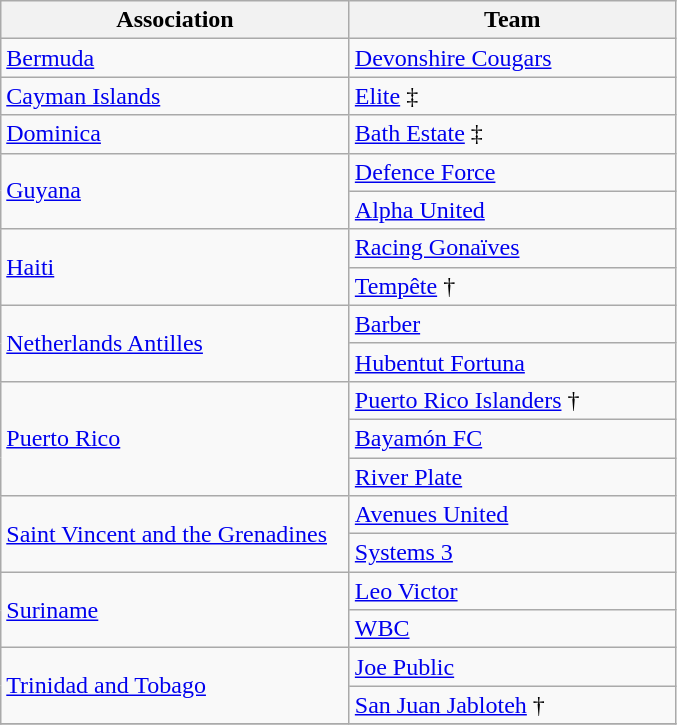<table class="wikitable">
<tr>
<th width=225>Association</th>
<th width=210>Team</th>
</tr>
<tr>
<td> <a href='#'>Bermuda</a></td>
<td><a href='#'>Devonshire Cougars</a></td>
</tr>
<tr>
<td> <a href='#'>Cayman Islands</a></td>
<td><a href='#'>Elite</a> ‡</td>
</tr>
<tr>
<td> <a href='#'>Dominica</a></td>
<td><a href='#'>Bath Estate</a> ‡</td>
</tr>
<tr>
<td rowspan=2> <a href='#'>Guyana</a></td>
<td><a href='#'>Defence Force</a></td>
</tr>
<tr>
<td><a href='#'>Alpha United</a></td>
</tr>
<tr>
<td rowspan=2> <a href='#'>Haiti</a></td>
<td><a href='#'>Racing Gonaïves</a></td>
</tr>
<tr>
<td><a href='#'>Tempête</a> †</td>
</tr>
<tr>
<td rowspan=2> <a href='#'>Netherlands Antilles</a></td>
<td><a href='#'>Barber</a></td>
</tr>
<tr>
<td><a href='#'>Hubentut Fortuna</a></td>
</tr>
<tr>
<td rowspan=3> <a href='#'>Puerto Rico</a></td>
<td><a href='#'>Puerto Rico Islanders</a> †</td>
</tr>
<tr>
<td><a href='#'>Bayamón FC</a></td>
</tr>
<tr>
<td><a href='#'>River Plate</a></td>
</tr>
<tr>
<td rowspan=2> <a href='#'>Saint Vincent and the Grenadines</a></td>
<td><a href='#'>Avenues United</a></td>
</tr>
<tr>
<td><a href='#'>Systems 3</a></td>
</tr>
<tr>
<td rowspan=2> <a href='#'>Suriname</a></td>
<td><a href='#'>Leo Victor</a></td>
</tr>
<tr>
<td><a href='#'>WBC</a></td>
</tr>
<tr>
<td rowspan=2> <a href='#'>Trinidad and Tobago</a></td>
<td><a href='#'>Joe Public</a></td>
</tr>
<tr>
<td><a href='#'>San Juan Jabloteh</a> †</td>
</tr>
<tr>
</tr>
</table>
